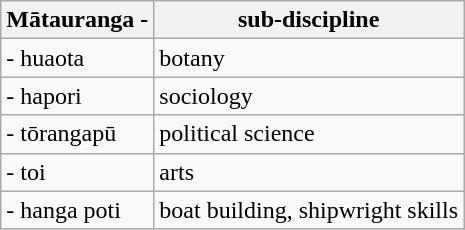<table class="wikitable floatright">
<tr>
<th>Mātauranga -</th>
<th>sub-discipline</th>
</tr>
<tr>
<td>- huaota</td>
<td>botany</td>
</tr>
<tr>
<td>- hapori</td>
<td>sociology</td>
</tr>
<tr>
<td>- tōrangapū</td>
<td>political science</td>
</tr>
<tr>
<td>- toi</td>
<td>arts</td>
</tr>
<tr>
<td>- hanga poti</td>
<td>boat building, shipwright skills</td>
</tr>
</table>
